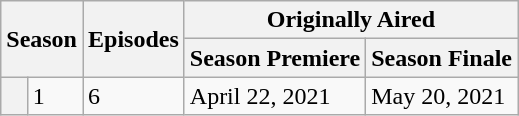<table class="wikitable">
<tr>
<th colspan="2" rowspan="2">Season</th>
<th rowspan="2">Episodes</th>
<th colspan="2">Originally Aired</th>
</tr>
<tr>
<th>Season Premiere</th>
<th>Season Finale</th>
</tr>
<tr>
<th></th>
<td>1</td>
<td>6</td>
<td>April 22, 2021</td>
<td>May 20, 2021</td>
</tr>
</table>
